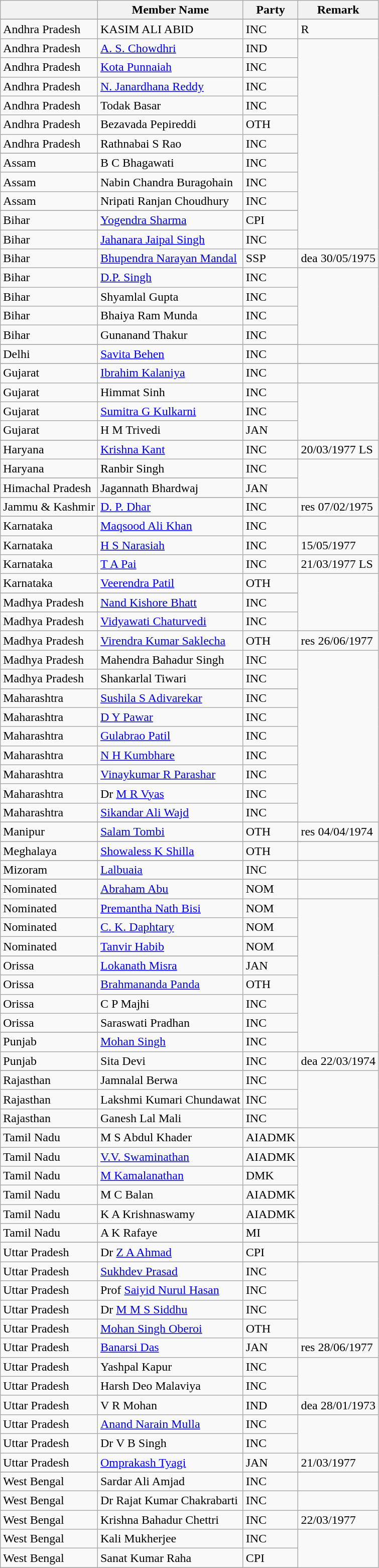<table class="wikitable sortable">
<tr>
<th></th>
<th>Member Name</th>
<th>Party</th>
<th>Remark</th>
</tr>
<tr>
</tr>
<tr>
<td>Andhra Pradesh</td>
<td>KASIM ALI ABID</td>
<td>INC</td>
<td>R</td>
</tr>
<tr>
<td>Andhra Pradesh</td>
<td><a href='#'>A. S. Chowdhri</a></td>
<td>IND</td>
</tr>
<tr>
<td>Andhra Pradesh</td>
<td><a href='#'>Kota Punnaiah</a></td>
<td>INC</td>
</tr>
<tr>
<td>Andhra Pradesh</td>
<td><a href='#'>N. Janardhana Reddy</a></td>
<td>INC</td>
</tr>
<tr>
<td>Andhra Pradesh</td>
<td>Todak Basar</td>
<td>INC</td>
</tr>
<tr>
<td>Andhra Pradesh</td>
<td>Bezavada Pepireddi</td>
<td>OTH</td>
</tr>
<tr>
<td>Andhra Pradesh</td>
<td>Rathnabai S Rao</td>
<td>INC</td>
</tr>
<tr>
</tr>
<tr>
<td>Assam</td>
<td>B C Bhagawati</td>
<td>INC</td>
</tr>
<tr>
<td>Assam</td>
<td>Nabin Chandra Buragohain</td>
<td>INC</td>
</tr>
<tr>
<td>Assam</td>
<td>Nripati Ranjan Choudhury</td>
<td>INC</td>
</tr>
<tr>
</tr>
<tr>
<td>Bihar</td>
<td><a href='#'>Yogendra Sharma</a></td>
<td>CPI</td>
</tr>
<tr>
<td>Bihar</td>
<td><a href='#'>Jahanara Jaipal Singh</a></td>
<td>INC</td>
</tr>
<tr>
<td>Bihar</td>
<td><a href='#'>Bhupendra Narayan Mandal</a></td>
<td>SSP</td>
<td>dea 30/05/1975</td>
</tr>
<tr>
<td>Bihar</td>
<td><a href='#'>D.P. Singh</a></td>
<td>INC</td>
</tr>
<tr>
<td>Bihar</td>
<td>Shyamlal Gupta</td>
<td>INC</td>
</tr>
<tr>
<td>Bihar</td>
<td>Bhaiya Ram Munda</td>
<td>INC</td>
</tr>
<tr>
<td>Bihar</td>
<td>Gunanand Thakur</td>
<td>INC</td>
</tr>
<tr>
</tr>
<tr>
<td>Delhi</td>
<td><a href='#'>Savita Behen</a></td>
<td>INC</td>
<td></td>
</tr>
<tr>
</tr>
<tr>
<td>Gujarat</td>
<td><a href='#'>Ibrahim Kalaniya</a></td>
<td>INC</td>
<td></td>
</tr>
<tr>
<td>Gujarat</td>
<td>Himmat Sinh</td>
<td>INC</td>
</tr>
<tr>
<td>Gujarat</td>
<td><a href='#'>Sumitra G Kulkarni</a></td>
<td>INC</td>
</tr>
<tr>
<td>Gujarat</td>
<td>H M Trivedi</td>
<td>JAN</td>
</tr>
<tr>
</tr>
<tr>
<td>Haryana</td>
<td><a href='#'>Krishna Kant </a></td>
<td>INC</td>
<td>20/03/1977 LS</td>
</tr>
<tr>
<td>Haryana</td>
<td>Ranbir Singh</td>
<td>INC</td>
</tr>
<tr>
</tr>
<tr>
<td>Himachal Pradesh</td>
<td>Jagannath Bhardwaj</td>
<td>JAN</td>
</tr>
<tr>
</tr>
<tr>
<td>Jammu & Kashmir</td>
<td><a href='#'>D. P. Dhar</a></td>
<td>INC</td>
<td>res 07/02/1975</td>
</tr>
<tr>
</tr>
<tr>
<td>Karnataka</td>
<td><a href='#'>Maqsood Ali Khan</a></td>
<td>INC</td>
<td></td>
</tr>
<tr>
<td>Karnataka</td>
<td><a href='#'>H S Narasiah</a></td>
<td>INC</td>
<td>15/05/1977</td>
</tr>
<tr>
<td>Karnataka</td>
<td><a href='#'>T A Pai</a></td>
<td>INC</td>
<td>21/03/1977 LS</td>
</tr>
<tr>
<td>Karnataka</td>
<td><a href='#'>Veerendra Patil</a></td>
<td>OTH</td>
</tr>
<tr>
</tr>
<tr>
<td>Madhya Pradesh</td>
<td><a href='#'>Nand Kishore Bhatt</a></td>
<td>INC</td>
</tr>
<tr>
<td>Madhya Pradesh</td>
<td><a href='#'>Vidyawati Chaturvedi</a></td>
<td>INC</td>
</tr>
<tr>
<td>Madhya Pradesh</td>
<td><a href='#'>Virendra Kumar Saklecha</a></td>
<td>OTH</td>
<td>res 26/06/1977</td>
</tr>
<tr>
<td>Madhya Pradesh</td>
<td>Mahendra Bahadur Singh</td>
<td>INC</td>
</tr>
<tr>
<td>Madhya Pradesh</td>
<td>Shankarlal Tiwari</td>
<td>INC</td>
</tr>
<tr>
</tr>
<tr>
<td>Maharashtra</td>
<td><a href='#'>Sushila S Adivarekar</a></td>
<td>INC</td>
</tr>
<tr>
<td>Maharashtra</td>
<td><a href='#'>D Y Pawar</a></td>
<td>INC</td>
</tr>
<tr>
<td>Maharashtra</td>
<td><a href='#'>Gulabrao Patil</a></td>
<td>INC</td>
</tr>
<tr>
<td>Maharashtra</td>
<td><a href='#'>N H Kumbhare</a></td>
<td>INC</td>
</tr>
<tr>
<td>Maharashtra</td>
<td><a href='#'>Vinaykumar R Parashar</a></td>
<td>INC</td>
</tr>
<tr>
<td>Maharashtra</td>
<td>Dr <a href='#'>M R Vyas</a></td>
<td>INC</td>
</tr>
<tr>
<td>Maharashtra</td>
<td><a href='#'>Sikandar Ali Wajd</a></td>
<td>INC</td>
</tr>
<tr>
</tr>
<tr>
<td>Manipur</td>
<td><a href='#'>Salam Tombi</a></td>
<td>OTH</td>
<td>res 04/04/1974</td>
</tr>
<tr>
</tr>
<tr>
<td>Meghalaya</td>
<td><a href='#'>Showaless K Shilla</a></td>
<td>OTH</td>
<td></td>
</tr>
<tr>
</tr>
<tr>
<td>Mizoram</td>
<td><a href='#'>Lalbuaia</a></td>
<td>INC</td>
</tr>
<tr>
</tr>
<tr>
<td>Nominated</td>
<td><a href='#'>Abraham Abu</a></td>
<td>NOM</td>
<td></td>
</tr>
<tr>
<td>Nominated</td>
<td><a href='#'>Premantha Nath Bisi</a></td>
<td>NOM</td>
</tr>
<tr>
<td>Nominated</td>
<td><a href='#'>C. K. Daphtary</a></td>
<td>NOM</td>
</tr>
<tr>
<td>Nominated</td>
<td><a href='#'>Tanvir Habib</a></td>
<td>NOM</td>
</tr>
<tr>
</tr>
<tr>
<td>Orissa</td>
<td><a href='#'>Lokanath Misra</a></td>
<td>JAN</td>
</tr>
<tr>
<td>Orissa</td>
<td><a href='#'>Brahmananda Panda</a></td>
<td>OTH</td>
</tr>
<tr>
<td>Orissa</td>
<td>C P Majhi</td>
<td>INC</td>
</tr>
<tr>
<td>Orissa</td>
<td>Saraswati Pradhan</td>
<td>INC</td>
</tr>
<tr>
</tr>
<tr>
<td>Punjab</td>
<td><a href='#'>Mohan Singh</a></td>
<td>INC</td>
</tr>
<tr>
<td>Punjab</td>
<td>Sita Devi</td>
<td>INC</td>
<td>dea 22/03/1974</td>
</tr>
<tr>
</tr>
<tr>
<td>Rajasthan</td>
<td>Jamnalal Berwa</td>
<td>INC</td>
</tr>
<tr>
<td>Rajasthan</td>
<td>Lakshmi Kumari Chundawat</td>
<td>INC</td>
</tr>
<tr>
<td>Rajasthan</td>
<td>Ganesh Lal Mali</td>
<td>INC</td>
</tr>
<tr>
</tr>
<tr>
<td>Tamil Nadu</td>
<td>M S Abdul Khader</td>
<td>AIADMK</td>
<td></td>
</tr>
<tr>
<td>Tamil Nadu</td>
<td><a href='#'>V.V. Swaminathan</a></td>
<td>AIADMK</td>
</tr>
<tr>
<td>Tamil Nadu</td>
<td><a href='#'>M Kamalanathan</a></td>
<td>DMK</td>
</tr>
<tr>
<td>Tamil Nadu</td>
<td>M C Balan</td>
<td>AIADMK</td>
</tr>
<tr>
<td>Tamil Nadu</td>
<td>K A Krishnaswamy</td>
<td>AIADMK</td>
</tr>
<tr>
<td>Tamil Nadu</td>
<td>A K Rafaye</td>
<td>MI</td>
</tr>
<tr>
</tr>
<tr>
<td>Uttar Pradesh</td>
<td>Dr <a href='#'>Z A Ahmad</a></td>
<td>CPI</td>
<td></td>
</tr>
<tr>
<td>Uttar Pradesh</td>
<td><a href='#'>Sukhdev Prasad</a></td>
<td>INC</td>
</tr>
<tr>
<td>Uttar Pradesh</td>
<td>Prof <a href='#'>Saiyid Nurul Hasan</a></td>
<td>INC</td>
</tr>
<tr>
<td>Uttar Pradesh</td>
<td>Dr <a href='#'>M M S Siddhu</a></td>
<td>INC</td>
</tr>
<tr>
<td>Uttar Pradesh</td>
<td><a href='#'>Mohan Singh Oberoi</a></td>
<td>OTH</td>
</tr>
<tr>
<td>Uttar Pradesh</td>
<td><a href='#'>Banarsi Das</a></td>
<td>JAN</td>
<td>res 28/06/1977</td>
</tr>
<tr>
<td>Uttar Pradesh</td>
<td>Yashpal Kapur</td>
<td>INC</td>
</tr>
<tr>
<td>Uttar Pradesh</td>
<td>Harsh Deo Malaviya</td>
<td>INC</td>
</tr>
<tr>
<td>Uttar Pradesh</td>
<td>V R Mohan</td>
<td>IND</td>
<td>dea 28/01/1973</td>
</tr>
<tr>
<td>Uttar Pradesh</td>
<td><a href='#'>Anand Narain Mulla</a></td>
<td>INC</td>
</tr>
<tr>
<td>Uttar Pradesh</td>
<td>Dr V B Singh</td>
<td>INC</td>
</tr>
<tr>
<td>Uttar Pradesh</td>
<td><a href='#'>Omprakash Tyagi</a></td>
<td>JAN</td>
<td>21/03/1977</td>
</tr>
<tr>
</tr>
<tr>
<td>West Bengal</td>
<td>Sardar Ali Amjad</td>
<td>INC</td>
<td></td>
</tr>
<tr>
<td>West Bengal</td>
<td>Dr Rajat Kumar Chakrabarti</td>
<td>INC</td>
</tr>
<tr>
<td>West Bengal</td>
<td>Krishna Bahadur Chettri</td>
<td>INC</td>
<td>22/03/1977</td>
</tr>
<tr>
<td>West Bengal</td>
<td>Kali Mukherjee</td>
<td>INC</td>
</tr>
<tr>
<td>West Bengal</td>
<td>Sanat Kumar Raha</td>
<td>CPI</td>
</tr>
<tr>
</tr>
<tr>
</tr>
</table>
